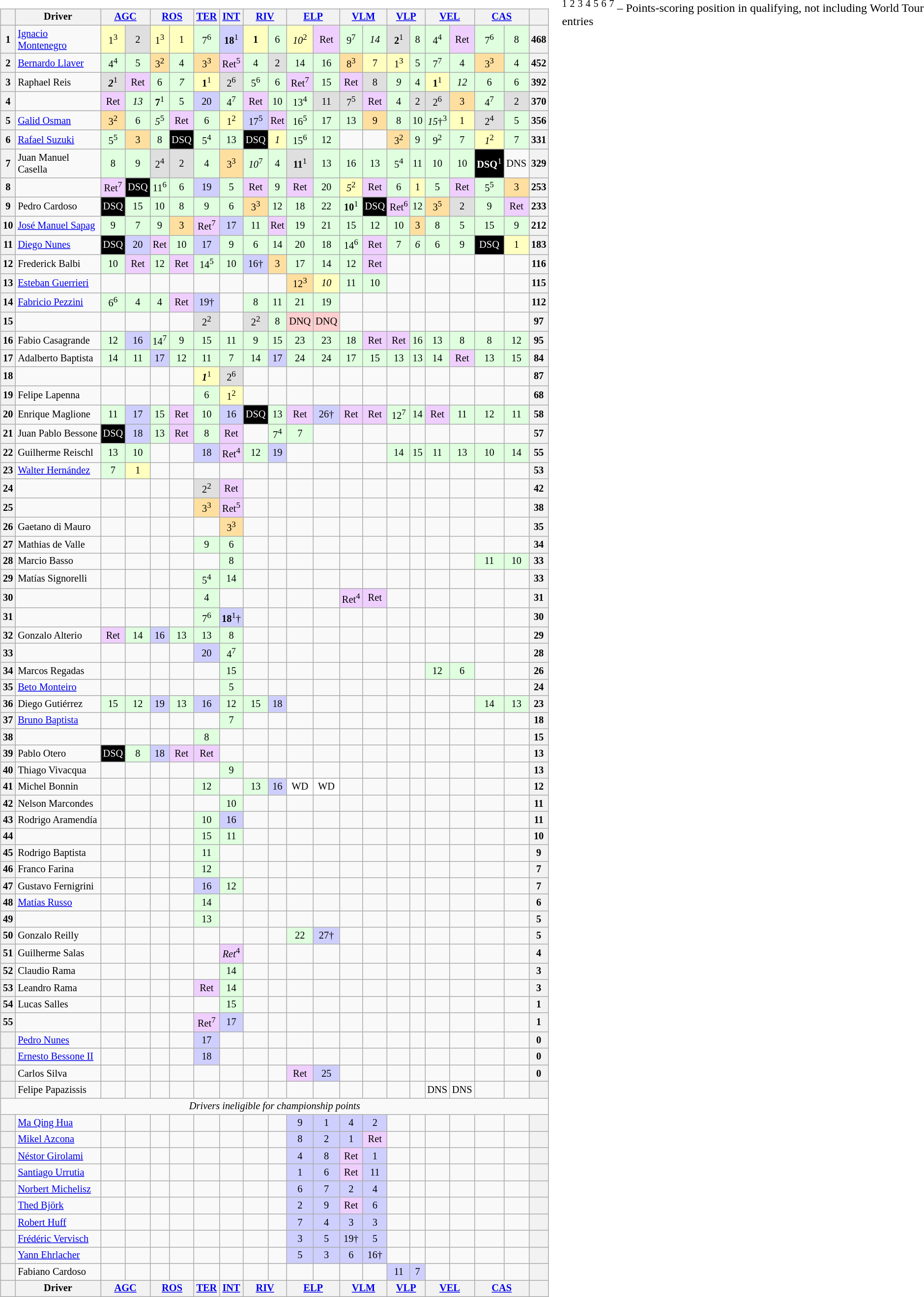<table>
<tr>
<td valign=top><br><table class="wikitable" align="left" style="font-size: 85%; text-align: center;" |>
<tr valign="top">
<th valign=middle></th>
<th valign=middle>Driver</th>
<th colspan="2"><a href='#'>AGC</a><br></th>
<th colspan="2"><a href='#'>ROS</a><br></th>
<th colspan="1"><a href='#'>TER</a><br></th>
<th colspan="1"><a href='#'>INT</a><br></th>
<th colspan="2"><a href='#'>RIV</a><br></th>
<th colspan="2"><a href='#'>ELP</a><br></th>
<th colspan="2"><a href='#'>VLM</a><br></th>
<th colspan="2"><a href='#'>VLP</a><br></th>
<th colspan="2"><a href='#'>VEL</a><br></th>
<th colspan="2"><a href='#'>CAS</a><br></th>
<th valign="middle">  </th>
</tr>
<tr>
<th>1</th>
<td align="left"> <a href='#'>Ignacio Montenegro</a></td>
<td style="background:#ffffbf;">1<sup>3</sup></td>
<td style="background:#dfdfdf;">2</td>
<td style="background:#ffffbf;">1<sup>3</sup></td>
<td style="background:#ffffbf;">1</td>
<td style="background:#dfffdf;">7<sup>6</sup></td>
<td style="background:#cfcfff;"><strong>18</strong><sup>1</sup></td>
<td style="background:#ffffbf;"><strong>1</strong></td>
<td style="background:#dfffdf;">6</td>
<td style="background:#ffffbf;"><em>10</em><sup>2</sup></td>
<td style="background:#efcfff;">Ret</td>
<td style="background:#dfffdf;">9<sup>7</sup></td>
<td style="background:#dfffdf;"><em>14</em></td>
<td style="background:#dfdfdf;"><strong>2</strong><sup>1</sup></td>
<td style="background:#dfffdf;">8</td>
<td style="background:#dfffdf;">4<sup>4</sup></td>
<td style="background:#efcfff;">Ret</td>
<td style="background:#dfffdf;">7<sup>6</sup></td>
<td style="background:#dfffdf;">8</td>
<th>468</th>
</tr>
<tr>
<th>2</th>
<td align="left"> <a href='#'>Bernardo Llaver</a></td>
<td style="background:#dfffdf;">4<sup>4</sup></td>
<td style="background:#dfffdf;">5</td>
<td style="background:#ffdf9f;">3<sup>2</sup></td>
<td style="background:#dfffdf;">4</td>
<td style="background:#ffdf9f;">3<sup>3</sup></td>
<td style="background:#efcfff;">Ret<sup>5</sup></td>
<td style="background:#dfffdf;">4</td>
<td style="background:#dfdfdf;">2</td>
<td style="background:#dfffdf;">14</td>
<td style="background:#dfffdf;">16</td>
<td style="background:#ffdf9f;">8<sup>3</sup></td>
<td style="background:#ffffbf;">7</td>
<td style="background:#ffffbf;">1<sup>3</sup></td>
<td style="background:#dfffdf;">5</td>
<td style="background:#dfffdf;">7<sup>7</sup></td>
<td style="background:#dfffdf;">4</td>
<td style="background:#ffdf9f;">3<sup>3</sup></td>
<td style="background:#dfffdf;">4</td>
<th>452</th>
</tr>
<tr>
<th>3</th>
<td align="left"> Raphael Reis</td>
<td style="background:#dfdfdf;"><strong><em>2</em></strong><sup>1</sup></td>
<td style="background:#efcfff;">Ret</td>
<td style="background:#dfffdf;">6</td>
<td style="background:#dfffdf;"><em>7</em></td>
<td style="background:#ffffbf;"><strong>1</strong><sup>1</sup></td>
<td style="background:#dfdfdf;">2<sup>6</sup></td>
<td style="background:#dfffdf;">5<sup>6</sup></td>
<td style="background:#dfffdf;">6</td>
<td style="background:#efcfff;">Ret<sup>7</sup></td>
<td style="background:#dfffdf;">15</td>
<td style="background:#efcfff;">Ret</td>
<td style="background:#dfdfdf;">8</td>
<td style="background:#dfffdf;"><em>9</em></td>
<td style="background:#dfffdf;">4</td>
<td style="background:#ffffbf;"><strong>1</strong><sup>1</sup></td>
<td style="background:#dfffdf;"><em>12</em></td>
<td style="background:#dfffdf;">6</td>
<td style="background:#dfffdf;">6</td>
<th>392</th>
</tr>
<tr>
<th>4</th>
<td align="left"> </td>
<td style="background:#efcfff;">Ret</td>
<td style="background:#dfffdf;"><em>13</em></td>
<td style="background:#dfffdf;"><strong>7</strong><sup>1</sup></td>
<td style="background:#dfffdf;">5</td>
<td style="background:#cfcfff;">20</td>
<td style="background:#dfffdf;">4<sup>7</sup></td>
<td style="background:#efcfff;">Ret</td>
<td style="background:#dfffdf;">10</td>
<td style="background:#dfffdf;">13<sup>4</sup></td>
<td style="background:#dfdfdf;">11</td>
<td style="background:#dfdfdf;">7<sup>5</sup></td>
<td style="background:#efcfff;">Ret</td>
<td style="background:#dfffdf;">4</td>
<td style="background:#dfdfdf;">2</td>
<td style="background:#dfdfdf;">2<sup>6</sup></td>
<td style="background:#ffdf9f;">3</td>
<td style="background:#dfffdf;">4<sup>7</sup></td>
<td style="background:#dfdfdf;">2</td>
<th>370</th>
</tr>
<tr>
<th>5</th>
<td align="left"> <a href='#'>Galid Osman</a></td>
<td style="background:#ffdf9f;">3<sup>2</sup></td>
<td style="background:#dfffdf;">6</td>
<td style="background:#dfffdf;"><em>5</em><sup>5</sup></td>
<td style="background:#efcfff;">Ret</td>
<td style="background:#dfffdf;">6</td>
<td style="background:#ffffbf;">1<sup>2</sup></td>
<td style="background:#cfcfff;">17<sup>5</sup></td>
<td style="background:#efcfff;">Ret</td>
<td style="background:#dfffdf;">16<sup>5</sup></td>
<td style="background:#dfffdf;">17</td>
<td style="background:#dfffdf;">13</td>
<td style="background:#ffdf9f;">9</td>
<td style="background:#dfffdf;">8</td>
<td style="background:#dfffdf;">10</td>
<td style="background:#dfffdf;"><em>15</em>†<sup>3</sup></td>
<td style="background:#ffffbf;">1</td>
<td style="background:#dfdfdf;">2<sup>4</sup></td>
<td style="background:#dfffdf;">5</td>
<th>356</th>
</tr>
<tr>
<th>6</th>
<td align="left"> <a href='#'>Rafael Suzuki</a></td>
<td style="background:#dfffdf;">5<sup>5</sup></td>
<td style="background:#ffdf9f;">3</td>
<td style="background:#dfffdf;">8</td>
<td style="background:#000000;color:white">DSQ</td>
<td style="background:#dfffdf;">5<sup>4</sup></td>
<td style="background:#dfffdf;">13</td>
<td style="background:#000000;color:white">DSQ</td>
<td style="background:#ffffbf;"><em>1</em></td>
<td style="background:#dfffdf;">15<sup>6</sup></td>
<td style="background:#dfffdf;">12</td>
<td></td>
<td></td>
<td style="background:#ffdf9f;">3<sup>2</sup></td>
<td style="background:#dfffdf;">9</td>
<td style="background:#dfffdf;">9<sup>2</sup></td>
<td style="background:#dfffdf;">7</td>
<td style="background:#ffffbf;"><em>1</em><sup>2</sup></td>
<td style="background:#dfffdf;">7</td>
<th>331</th>
</tr>
<tr>
<th>7</th>
<td align="left"> Juan Manuel Casella</td>
<td style="background:#dfffdf;">8</td>
<td style="background:#dfffdf;">9</td>
<td style="background:#dfdfdf;">2<sup>4</sup></td>
<td style="background:#dfdfdf;">2</td>
<td style="background:#dfffdf;">4</td>
<td style="background:#ffdf9f;">3<sup>3</sup></td>
<td style="background:#dfffdf;"><em>10</em><sup>7</sup></td>
<td style="background:#dfffdf;">4</td>
<td style="background:#dfdfdf;"><strong>11</strong><sup>1</sup></td>
<td style="background:#dfffdf;">13</td>
<td style="background:#dfffdf;">16</td>
<td style="background:#dfffdf;">13</td>
<td style="background:#dfffdf;">5<sup>4</sup></td>
<td style="background:#dfffdf;">11</td>
<td style="background:#dfffdf;">10</td>
<td style="background:#dfffdf;">10</td>
<td style="background:#000000;color:white"><strong>DSQ</strong><sup>1</sup></td>
<td>DNS</td>
<th>329</th>
</tr>
<tr>
<th>8</th>
<td align="left"> </td>
<td style="background:#efcfff;">Ret<sup>7</sup></td>
<td style="background:#000000;color:white">DSQ</td>
<td style="background:#dfffdf;">11<sup>6</sup></td>
<td style="background:#dfffdf;">6</td>
<td style="background:#cfcfff;">19</td>
<td style="background:#dfffdf;">5</td>
<td style="background:#efcfff;">Ret</td>
<td style="background:#dfffdf;">9</td>
<td style="background:#efcfff;">Ret</td>
<td style="background:#dfffdf;">20</td>
<td style="background:#ffffbf;"><em>5</em><sup>2</sup></td>
<td style="background:#efcfff;">Ret</td>
<td style="background:#dfffdf;">6</td>
<td style="background:#ffffbf;">1</td>
<td style="background:#dfffdf;">5</td>
<td style="background:#efcfff;">Ret</td>
<td style="background:#dfffdf;">5<sup>5</sup></td>
<td style="background:#ffdf9f;">3</td>
<th>253</th>
</tr>
<tr>
<th>9</th>
<td align="left"> Pedro Cardoso</td>
<td style="background:#000000;color:white">DSQ</td>
<td style="background:#dfffdf;">15</td>
<td style="background:#dfffdf;">10</td>
<td style="background:#dfffdf;">8</td>
<td style="background:#dfffdf;">9</td>
<td style="background:#dfffdf;">6</td>
<td style="background:#ffdf9f;">3<sup>3</sup></td>
<td style="background:#dfffdf;">12</td>
<td style="background:#dfffdf;">18</td>
<td style="background:#dfffdf;">22</td>
<td style="background:#dfffdf;"><strong>10</strong><sup>1</sup></td>
<td style="background:#000000;color:white">DSQ</td>
<td style="background:#efcfff;">Ret<sup>6</sup></td>
<td style="background:#dfffdf;">12</td>
<td style="background:#ffdf9f;">3<sup>5</sup></td>
<td style="background:#dfdfdf;">2</td>
<td style="background:#dfffdf;">9</td>
<td style="background:#efcfff;">Ret</td>
<th>233</th>
</tr>
<tr>
<th>10</th>
<td align="left"> <a href='#'>José Manuel Sapag</a></td>
<td style="background:#dfffdf;">9</td>
<td style="background:#dfffdf;">7</td>
<td style="background:#dfffdf;">9</td>
<td style="background:#ffdf9f;">3</td>
<td style="background:#efcfff;">Ret<sup>7</sup></td>
<td style="background:#cfcfff;">17</td>
<td style="background:#dfffdf;">11</td>
<td style="background:#efcfff;">Ret</td>
<td style="background:#dfffdf;">19</td>
<td style="background:#dfffdf;">21</td>
<td style="background:#dfffdf;">15</td>
<td style="background:#dfffdf;">12</td>
<td style="background:#dfffdf;">10</td>
<td style="background:#ffdf9f;">3</td>
<td style="background:#dfffdf;">8</td>
<td style="background:#dfffdf;">5</td>
<td style="background:#dfffdf;">15</td>
<td style="background:#dfffdf;">9</td>
<th>212</th>
</tr>
<tr>
<th>11</th>
<td align="left"> <a href='#'>Diego Nunes</a></td>
<td style="background:#000000;color:white">DSQ</td>
<td style="background:#cfcfff;">20</td>
<td style="background:#efcfff;">Ret</td>
<td style="background:#dfffdf;">10</td>
<td style="background:#cfcfff;">17</td>
<td style="background:#dfffdf;">9</td>
<td style="background:#dfffdf;">6</td>
<td style="background:#dfffdf;">14</td>
<td style="background:#dfffdf;">20</td>
<td style="background:#dfffdf;">18</td>
<td style="background:#dfffdf;">14<sup>6</sup></td>
<td style="background:#efcfff;">Ret</td>
<td style="background:#dfffdf;">7</td>
<td style="background:#dfffdf;"><em>6</em></td>
<td style="background:#dfffdf;">6</td>
<td style="background:#dfffdf;">9</td>
<td style="background:#000000;color:white">DSQ</td>
<td style="background:#ffffbf;">1</td>
<th>183</th>
</tr>
<tr>
<th>12</th>
<td align="left"> Frederick Balbi</td>
<td style="background:#dfffdf;">10</td>
<td style="background:#efcfff;">Ret</td>
<td style="background:#dfffdf;">12</td>
<td style="background:#efcfff;">Ret</td>
<td style="background:#dfffdf;">14<sup>5</sup></td>
<td style="background:#dfffdf;">10</td>
<td style="background:#cfcfff;">16†</td>
<td style="background:#ffdf9f;">3</td>
<td style="background:#dfffdf;">17</td>
<td style="background:#dfffdf;">14</td>
<td style="background:#dfffdf;">12</td>
<td style="background:#efcfff;">Ret</td>
<td></td>
<td></td>
<td></td>
<td></td>
<td></td>
<td></td>
<th>116</th>
</tr>
<tr>
<th>13</th>
<td align="left"> <a href='#'>Esteban Guerrieri</a></td>
<td></td>
<td></td>
<td></td>
<td></td>
<td></td>
<td></td>
<td></td>
<td></td>
<td style="background:#ffdf9f;">12<sup>3</sup></td>
<td style="background:#ffffbf;"><em>10</em></td>
<td style="background:#dfffdf;">11</td>
<td style="background:#dfffdf;">10</td>
<td></td>
<td></td>
<td></td>
<td></td>
<td></td>
<td></td>
<th>115</th>
</tr>
<tr>
<th>14</th>
<td align="left"> <a href='#'>Fabricio Pezzini</a></td>
<td style="background:#dfffdf;">6<sup>6</sup></td>
<td style="background:#dfffdf;">4</td>
<td style="background:#dfffdf;">4</td>
<td style="background:#efcfff;">Ret</td>
<td style="background:#cfcfff;">19†</td>
<td></td>
<td style="background:#dfffdf;">8</td>
<td style="background:#dfffdf;">11</td>
<td style="background:#dfffdf;">21</td>
<td style="background:#dfffdf;">19</td>
<td></td>
<td></td>
<td></td>
<td></td>
<td></td>
<td></td>
<td></td>
<td></td>
<th>112</th>
</tr>
<tr>
<th>15</th>
<td align="left"> </td>
<td></td>
<td></td>
<td></td>
<td></td>
<td style="background:#dfdfdf;">2<sup>2</sup></td>
<td></td>
<td style="background:#dfdfdf;">2<sup>2</sup></td>
<td style="background:#dfffdf;">8</td>
<td style="background:#ffcfcf;">DNQ</td>
<td style="background:#ffcfcf;">DNQ</td>
<td></td>
<td></td>
<td></td>
<td></td>
<td></td>
<td></td>
<td></td>
<td></td>
<th>97</th>
</tr>
<tr>
<th>16</th>
<td align="left"> Fabio Casagrande</td>
<td style="background:#dfffdf;">12</td>
<td style="background:#cfcfff;">16</td>
<td style="background:#dfffdf;">14<sup>7</sup></td>
<td style="background:#dfffdf;">9</td>
<td style="background:#dfffdf;">15</td>
<td style="background:#dfffdf;">11</td>
<td style="background:#dfffdf;">9</td>
<td style="background:#dfffdf;">15</td>
<td style="background:#dfffdf;">23</td>
<td style="background:#dfffdf;">23</td>
<td style="background:#dfffdf;">18</td>
<td style="background:#efcfff;">Ret</td>
<td style="background:#efcfff;">Ret</td>
<td style="background:#dfffdf;">16</td>
<td style="background:#dfffdf;">13</td>
<td style="background:#dfffdf;">8</td>
<td style="background:#dfffdf;">8</td>
<td style="background:#dfffdf;">12</td>
<th>95</th>
</tr>
<tr>
<th>17</th>
<td align="left"> Adalberto Baptista</td>
<td style="background:#dfffdf;">14</td>
<td style="background:#dfffdf;">11</td>
<td style="background:#cfcfff;">17</td>
<td style="background:#dfffdf;">12</td>
<td style="background:#dfffdf;">11</td>
<td style="background:#dfffdf;">7</td>
<td style="background:#dfffdf;">14</td>
<td style="background:#cfcfff;">17</td>
<td style="background:#dfffdf;">24</td>
<td style="background:#dfffdf;">24</td>
<td style="background:#dfffdf;">17</td>
<td style="background:#dfffdf;">15</td>
<td style="background:#dfffdf;">13</td>
<td style="background:#dfffdf;">13</td>
<td style="background:#dfffdf;">14</td>
<td style="background:#efcfff;">Ret</td>
<td style="background:#dfffdf;">13</td>
<td style="background:#dfffdf;">15</td>
<th>84</th>
</tr>
<tr>
<th>18</th>
<td align="left"> </td>
<td></td>
<td></td>
<td></td>
<td></td>
<td style="background:#ffffbf;"><strong><em>1</em></strong><sup>1</sup></td>
<td style="background:#dfdfdf;">2<sup>6</sup></td>
<td></td>
<td></td>
<td></td>
<td></td>
<td></td>
<td></td>
<td></td>
<td></td>
<td></td>
<td></td>
<td></td>
<td></td>
<th>87</th>
</tr>
<tr>
<th>19</th>
<td align="left"> Felipe Lapenna</td>
<td></td>
<td></td>
<td></td>
<td></td>
<td style="background:#dfffdf;">6</td>
<td style="background:#ffffbf;">1<sup>2</sup></td>
<td></td>
<td></td>
<td></td>
<td></td>
<td></td>
<td></td>
<td></td>
<td></td>
<td></td>
<td></td>
<td></td>
<td></td>
<th>68</th>
</tr>
<tr>
<th>20</th>
<td align="left"> Enrique Maglione</td>
<td style="background:#dfffdf;">11</td>
<td style="background:#cfcfff;">17</td>
<td style="background:#dfffdf;">15</td>
<td style="background:#efcfff;">Ret</td>
<td style="background:#dfffdf;">10</td>
<td style="background:#cfcfff;">16</td>
<td style="background:#000000;color:white">DSQ</td>
<td style="background:#dfffdf;">13</td>
<td style="background:#efcfff;">Ret</td>
<td style="background:#cfcfff;">26†</td>
<td style="background:#efcfff;">Ret</td>
<td style="background:#efcfff;">Ret</td>
<td style="background:#dfffdf;">12<sup>7</sup></td>
<td style="background:#dfffdf;">14</td>
<td style="background:#efcfff;">Ret</td>
<td style="background:#dfffdf;">11</td>
<td style="background:#dfffdf;">12</td>
<td style="background:#dfffdf;">11</td>
<th>58</th>
</tr>
<tr>
<th>21</th>
<td align="left"> Juan Pablo Bessone</td>
<td style="background:#000000;color:white">DSQ</td>
<td style="background:#cfcfff;">18</td>
<td style="background:#dfffdf;">13</td>
<td style="background:#efcfff;">Ret</td>
<td style="background:#dfffdf;">8</td>
<td style="background:#efcfff;">Ret</td>
<td></td>
<td style="background:#dfffdf;">7<sup>4</sup></td>
<td style="background:#dfffdf;">7</td>
<td></td>
<td></td>
<td></td>
<td></td>
<td></td>
<td></td>
<td></td>
<td></td>
<td></td>
<th>57</th>
</tr>
<tr>
<th>22</th>
<td align="left"> Guilherme Reischl</td>
<td style="background:#dfffdf;">13</td>
<td style="background:#dfffdf;">10</td>
<td></td>
<td></td>
<td style="background:#cfcfff;">18</td>
<td style="background:#efcfff;">Ret<sup>4</sup></td>
<td style="background:#dfffdf;">12</td>
<td style="background:#cfcfff;">19</td>
<td></td>
<td></td>
<td></td>
<td></td>
<td style="background:#dfffdf;">14</td>
<td style="background:#dfffdf;">15</td>
<td style="background:#dfffdf;">11</td>
<td style="background:#dfffdf;">13</td>
<td style="background:#dfffdf;">10</td>
<td style="background:#dfffdf;">14</td>
<th>55</th>
</tr>
<tr>
<th>23</th>
<td align="left"> <a href='#'>Walter Hernández</a></td>
<td style="background:#dfffdf;">7</td>
<td style="background:#ffffbf;">1</td>
<td></td>
<td></td>
<td></td>
<td></td>
<td></td>
<td></td>
<td></td>
<td></td>
<td></td>
<td></td>
<td></td>
<td></td>
<td></td>
<td></td>
<td></td>
<td></td>
<th>53</th>
</tr>
<tr>
<th>24</th>
<td align="left"> </td>
<td></td>
<td></td>
<td></td>
<td></td>
<td style="background:#dfdfdf;">2<sup>2</sup></td>
<td style="background:#efcfff;">Ret</td>
<td></td>
<td></td>
<td></td>
<td></td>
<td></td>
<td></td>
<td></td>
<td></td>
<td></td>
<td></td>
<td></td>
<td></td>
<th>42</th>
</tr>
<tr>
<th>25</th>
<td align="left"> </td>
<td></td>
<td></td>
<td></td>
<td></td>
<td style="background:#ffdf9f;">3<sup>3</sup></td>
<td style="background:#efcfff;">Ret<sup>5</sup></td>
<td></td>
<td></td>
<td></td>
<td></td>
<td></td>
<td></td>
<td></td>
<td></td>
<td></td>
<td></td>
<td></td>
<td></td>
<th>38</th>
</tr>
<tr>
<th>26</th>
<td align="left"> Gaetano di Mauro</td>
<td></td>
<td></td>
<td></td>
<td></td>
<td></td>
<td style="background:#ffdf9f;">3<sup>3</sup></td>
<td></td>
<td></td>
<td></td>
<td></td>
<td></td>
<td></td>
<td></td>
<td></td>
<td></td>
<td></td>
<td></td>
<td></td>
<th>35</th>
</tr>
<tr>
<th>27</th>
<td align="left"> Mathias de Valle</td>
<td></td>
<td></td>
<td></td>
<td></td>
<td style="background:#dfffdf;">9</td>
<td style="background:#dfffdf;">6</td>
<td></td>
<td></td>
<td></td>
<td></td>
<td></td>
<td></td>
<td></td>
<td></td>
<td></td>
<td></td>
<td></td>
<td></td>
<th>34</th>
</tr>
<tr>
<th>28</th>
<td align="left"> Marcio Basso</td>
<td></td>
<td></td>
<td></td>
<td></td>
<td></td>
<td style="background:#dfffdf;">8</td>
<td></td>
<td></td>
<td></td>
<td></td>
<td></td>
<td></td>
<td></td>
<td></td>
<td></td>
<td></td>
<td style="background:#dfffdf;">11</td>
<td style="background:#dfffdf;">10</td>
<th>33</th>
</tr>
<tr>
<th>29</th>
<td align="left"> Matías Signorelli</td>
<td></td>
<td></td>
<td></td>
<td></td>
<td style="background:#dfffdf;">5<sup>4</sup></td>
<td style="background:#dfffdf;">14</td>
<td></td>
<td></td>
<td></td>
<td></td>
<td></td>
<td></td>
<td></td>
<td></td>
<td></td>
<td></td>
<td></td>
<td></td>
<th>33</th>
</tr>
<tr>
<th>30</th>
<td align="left"> </td>
<td></td>
<td></td>
<td></td>
<td></td>
<td style="background:#dfffdf;">4</td>
<td></td>
<td></td>
<td></td>
<td></td>
<td></td>
<td style="background:#efcfff;">Ret<sup>4</sup></td>
<td style="background:#efcfff;">Ret</td>
<td></td>
<td></td>
<td></td>
<td></td>
<td></td>
<td></td>
<th>31</th>
</tr>
<tr>
<th>31</th>
<td align="left"> </td>
<td></td>
<td></td>
<td></td>
<td></td>
<td style="background:#dfffdf;">7<sup>6</sup></td>
<td style="background:#cfcfff;"><strong>18</strong><sup>1</sup>†</td>
<td></td>
<td></td>
<td></td>
<td></td>
<td></td>
<td></td>
<td></td>
<td></td>
<td></td>
<td></td>
<td></td>
<td></td>
<th>30</th>
</tr>
<tr>
<th>32</th>
<td align="left"> Gonzalo Alterio</td>
<td style="background:#efcfff;">Ret</td>
<td style="background:#dfffdf;">14</td>
<td style="background:#cfcfff;">16</td>
<td style="background:#dfffdf;">13</td>
<td style="background:#dfffdf;">13</td>
<td style="background:#dfffdf;">8</td>
<td></td>
<td></td>
<td></td>
<td></td>
<td></td>
<td></td>
<td></td>
<td></td>
<td></td>
<td></td>
<td></td>
<td></td>
<th>29</th>
</tr>
<tr>
<th>33</th>
<td align="left"> </td>
<td></td>
<td></td>
<td></td>
<td></td>
<td style="background:#cfcfff;">20</td>
<td style="background:#dfffdf;">4<sup>7</sup></td>
<td></td>
<td></td>
<td></td>
<td></td>
<td></td>
<td></td>
<td></td>
<td></td>
<td></td>
<td></td>
<td></td>
<td></td>
<th>28</th>
</tr>
<tr>
<th>34</th>
<td align="left"> Marcos Regadas</td>
<td></td>
<td></td>
<td></td>
<td></td>
<td></td>
<td style="background:#dfffdf;">15</td>
<td></td>
<td></td>
<td></td>
<td></td>
<td></td>
<td></td>
<td></td>
<td></td>
<td style="background:#dfffdf;">12</td>
<td style="background:#dfffdf;">6</td>
<td></td>
<td></td>
<th>26</th>
</tr>
<tr>
<th>35</th>
<td align="left"> <a href='#'>Beto Monteiro</a></td>
<td></td>
<td></td>
<td></td>
<td></td>
<td></td>
<td style="background:#dfffdf;">5</td>
<td></td>
<td></td>
<td></td>
<td></td>
<td></td>
<td></td>
<td></td>
<td></td>
<td></td>
<td></td>
<td></td>
<td></td>
<th>24</th>
</tr>
<tr>
<th>36</th>
<td align="left"> Diego Gutiérrez</td>
<td style="background:#dfffdf;">15</td>
<td style="background:#dfffdf;">12</td>
<td style="background:#cfcfff;">19</td>
<td style="background:#dfffdf;">13</td>
<td style="background:#cfcfff;">16</td>
<td style="background:#dfffdf;">12</td>
<td style="background:#dfffdf;">15</td>
<td style="background:#cfcfff;">18</td>
<td></td>
<td></td>
<td></td>
<td></td>
<td></td>
<td></td>
<td></td>
<td></td>
<td style="background:#dfffdf;">14</td>
<td style="background:#dfffdf;">13</td>
<th>23</th>
</tr>
<tr>
<th>37</th>
<td align="left"> <a href='#'>Bruno Baptista</a></td>
<td></td>
<td></td>
<td></td>
<td></td>
<td></td>
<td style="background:#dfffdf;">7</td>
<td></td>
<td></td>
<td></td>
<td></td>
<td></td>
<td></td>
<td></td>
<td></td>
<td></td>
<td></td>
<td></td>
<td></td>
<th>18</th>
</tr>
<tr>
<th>38</th>
<td align="left"> </td>
<td></td>
<td></td>
<td></td>
<td></td>
<td style="background:#dfffdf;">8</td>
<td></td>
<td></td>
<td></td>
<td></td>
<td></td>
<td></td>
<td></td>
<td></td>
<td></td>
<td></td>
<td></td>
<td></td>
<td></td>
<th>15</th>
</tr>
<tr>
<th>39</th>
<td align="left"> Pablo Otero</td>
<td style="background:#000000;color:white">DSQ</td>
<td style="background:#dfffdf;">8</td>
<td style="background:#cfcfff;">18</td>
<td style="background:#efcfff;">Ret</td>
<td style="background:#efcfff;">Ret</td>
<td></td>
<td></td>
<td></td>
<td></td>
<td></td>
<td></td>
<td></td>
<td></td>
<td></td>
<td></td>
<td></td>
<td></td>
<td></td>
<th>13</th>
</tr>
<tr>
<th>40</th>
<td align="left"> Thiago Vivacqua</td>
<td></td>
<td></td>
<td></td>
<td></td>
<td></td>
<td style="background:#dfffdf;">9</td>
<td></td>
<td></td>
<td></td>
<td></td>
<td></td>
<td></td>
<td></td>
<td></td>
<td></td>
<td></td>
<td></td>
<td></td>
<th>13</th>
</tr>
<tr>
<th>41</th>
<td align="left"> Michel Bonnin</td>
<td></td>
<td></td>
<td></td>
<td></td>
<td style="background:#dfffdf;">12</td>
<td></td>
<td style="background:#dfffdf;">13</td>
<td style="background:#cfcfff;">16</td>
<td style="background:#ffffff;">WD</td>
<td style="background:#ffffff;">WD</td>
<td></td>
<td></td>
<td></td>
<td></td>
<td></td>
<td></td>
<td></td>
<td></td>
<th>12</th>
</tr>
<tr>
<th>42</th>
<td align="left"> Nelson Marcondes</td>
<td></td>
<td></td>
<td></td>
<td></td>
<td></td>
<td style="background:#dfffdf;">10</td>
<td></td>
<td></td>
<td></td>
<td></td>
<td></td>
<td></td>
<td></td>
<td></td>
<td></td>
<td></td>
<td></td>
<td></td>
<th>11</th>
</tr>
<tr>
<th>43</th>
<td align="left"> Rodrigo Aramendía</td>
<td></td>
<td></td>
<td></td>
<td></td>
<td style="background:#dfffdf;">10</td>
<td style="background:#cfcfff;">16</td>
<td></td>
<td></td>
<td></td>
<td></td>
<td></td>
<td></td>
<td></td>
<td></td>
<td></td>
<td></td>
<td></td>
<td></td>
<th>11</th>
</tr>
<tr>
<th>44</th>
<td align="left"> </td>
<td></td>
<td></td>
<td></td>
<td></td>
<td style="background:#dfffdf;">15</td>
<td style="background:#dfffdf;">11</td>
<td></td>
<td></td>
<td></td>
<td></td>
<td></td>
<td></td>
<td></td>
<td></td>
<td></td>
<td></td>
<td></td>
<td></td>
<th>10</th>
</tr>
<tr>
<th>45</th>
<td align="left"> Rodrigo Baptista</td>
<td></td>
<td></td>
<td></td>
<td></td>
<td style="background:#dfffdf;">11</td>
<td></td>
<td></td>
<td></td>
<td></td>
<td></td>
<td></td>
<td></td>
<td></td>
<td></td>
<td></td>
<td></td>
<td></td>
<td></td>
<th>9</th>
</tr>
<tr>
<th>46</th>
<td align="left"> Franco Farina</td>
<td></td>
<td></td>
<td></td>
<td></td>
<td style="background:#dfffdf;">12</td>
<td></td>
<td></td>
<td></td>
<td></td>
<td></td>
<td></td>
<td></td>
<td></td>
<td></td>
<td></td>
<td></td>
<td></td>
<td></td>
<th>7</th>
</tr>
<tr>
<th>47</th>
<td align="left"> Gustavo Fernigrini</td>
<td></td>
<td></td>
<td></td>
<td></td>
<td style="background:#cfcfff;">16</td>
<td style="background:#dfffdf;">12</td>
<td></td>
<td></td>
<td></td>
<td></td>
<td></td>
<td></td>
<td></td>
<td></td>
<td></td>
<td></td>
<td></td>
<td></td>
<th>7</th>
</tr>
<tr>
<th>48</th>
<td align="left"> <a href='#'>Matías Russo</a></td>
<td></td>
<td></td>
<td></td>
<td></td>
<td style="background:#dfffdf;">14</td>
<td></td>
<td></td>
<td></td>
<td></td>
<td></td>
<td></td>
<td></td>
<td></td>
<td></td>
<td></td>
<td></td>
<td></td>
<td></td>
<th>6</th>
</tr>
<tr>
<th>49</th>
<td align="left"> </td>
<td></td>
<td></td>
<td></td>
<td></td>
<td style="background:#dfffdf;">13</td>
<td></td>
<td></td>
<td></td>
<td></td>
<td></td>
<td></td>
<td></td>
<td></td>
<td></td>
<td></td>
<td></td>
<td></td>
<td></td>
<th>5</th>
</tr>
<tr>
<th>50</th>
<td align="left"> Gonzalo Reilly</td>
<td></td>
<td></td>
<td></td>
<td></td>
<td></td>
<td></td>
<td></td>
<td></td>
<td style="background:#dfffdf;">22</td>
<td style="background:#cfcfff;">27†</td>
<td></td>
<td></td>
<td></td>
<td></td>
<td></td>
<td></td>
<td></td>
<td></td>
<th>5</th>
</tr>
<tr>
<th>51</th>
<td align="left"> Guilherme Salas</td>
<td></td>
<td></td>
<td></td>
<td></td>
<td></td>
<td style="background:#efcfff;"><em>Ret</em><sup>4</sup></td>
<td></td>
<td></td>
<td></td>
<td></td>
<td></td>
<td></td>
<td></td>
<td></td>
<td></td>
<td></td>
<td></td>
<td></td>
<th>4</th>
</tr>
<tr>
<th>52</th>
<td align="left"> Claudio Rama</td>
<td></td>
<td></td>
<td></td>
<td></td>
<td></td>
<td style="background:#dfffdf;">14</td>
<td></td>
<td></td>
<td></td>
<td></td>
<td></td>
<td></td>
<td></td>
<td></td>
<td></td>
<td></td>
<td></td>
<td></td>
<th>3</th>
</tr>
<tr>
<th>53</th>
<td align="left"> Leandro Rama</td>
<td></td>
<td></td>
<td></td>
<td></td>
<td style="background:#efcfff;">Ret</td>
<td style="background:#dfffdf;">14</td>
<td></td>
<td></td>
<td></td>
<td></td>
<td></td>
<td></td>
<td></td>
<td></td>
<td></td>
<td></td>
<td></td>
<td></td>
<th>3</th>
</tr>
<tr>
<th>54</th>
<td align="left"> Lucas Salles</td>
<td></td>
<td></td>
<td></td>
<td></td>
<td></td>
<td style="background:#dfffdf;">15</td>
<td></td>
<td></td>
<td></td>
<td></td>
<td></td>
<td></td>
<td></td>
<td></td>
<td></td>
<td></td>
<td></td>
<td></td>
<th>1</th>
</tr>
<tr>
<th>55</th>
<td align="left"> </td>
<td></td>
<td></td>
<td></td>
<td></td>
<td style="background:#efcfff;">Ret<sup>7</sup></td>
<td style="background:#cfcfff;">17</td>
<td></td>
<td></td>
<td></td>
<td></td>
<td></td>
<td></td>
<td></td>
<td></td>
<td></td>
<td></td>
<td></td>
<td></td>
<th>1</th>
</tr>
<tr>
<th></th>
<td align="left"> <a href='#'>Pedro Nunes</a></td>
<td></td>
<td></td>
<td></td>
<td></td>
<td style="background:#cfcfff;">17</td>
<td></td>
<td></td>
<td></td>
<td></td>
<td></td>
<td></td>
<td></td>
<td></td>
<td></td>
<td></td>
<td></td>
<td></td>
<td></td>
<th>0</th>
</tr>
<tr>
<th></th>
<td align="left"> <a href='#'>Ernesto Bessone II</a></td>
<td></td>
<td></td>
<td></td>
<td></td>
<td style="background:#cfcfff;">18</td>
<td></td>
<td></td>
<td></td>
<td></td>
<td></td>
<td></td>
<td></td>
<td></td>
<td></td>
<td></td>
<td></td>
<td></td>
<td></td>
<th>0</th>
</tr>
<tr>
<th></th>
<td align="left"> Carlos Silva</td>
<td></td>
<td></td>
<td></td>
<td></td>
<td></td>
<td></td>
<td></td>
<td></td>
<td style="background:#efcfff;">Ret</td>
<td style="background:#cfcfff;">25</td>
<td></td>
<td></td>
<td></td>
<td></td>
<td></td>
<td></td>
<td></td>
<td></td>
<th>0</th>
</tr>
<tr>
<th></th>
<td align="left"> Felipe Papazissis</td>
<td></td>
<td></td>
<td></td>
<td></td>
<td></td>
<td></td>
<td></td>
<td></td>
<td></td>
<td></td>
<td></td>
<td></td>
<td></td>
<td></td>
<td>DNS</td>
<td>DNS</td>
<td></td>
<td></td>
<th></th>
</tr>
<tr>
<td colspan="21"><em>Drivers ineligible for championship points</em></td>
</tr>
<tr>
<th></th>
<td align="left"> <a href='#'>Ma Qing Hua</a></td>
<td></td>
<td></td>
<td></td>
<td></td>
<td></td>
<td></td>
<td></td>
<td></td>
<td style="background:#cfcfff;">9</td>
<td style="background:#cfcfff;">1</td>
<td style="background:#cfcfff;">4</td>
<td style="background:#cfcfff;">2</td>
<td></td>
<td></td>
<td></td>
<td></td>
<td></td>
<td></td>
<th></th>
</tr>
<tr>
<th></th>
<td align="left"> <a href='#'>Mikel Azcona</a></td>
<td></td>
<td></td>
<td></td>
<td></td>
<td></td>
<td></td>
<td></td>
<td></td>
<td style="background:#cfcfff;">8</td>
<td style="background:#cfcfff;">2</td>
<td style="background:#cfcfff;">1</td>
<td style="background:#efcfff;">Ret</td>
<td></td>
<td></td>
<td></td>
<td></td>
<td></td>
<td></td>
<th></th>
</tr>
<tr>
<th></th>
<td align="left"> <a href='#'>Néstor Girolami</a></td>
<td></td>
<td></td>
<td></td>
<td></td>
<td></td>
<td></td>
<td></td>
<td></td>
<td style="background:#cfcfff;">4</td>
<td style="background:#cfcfff;">8</td>
<td style="background:#efcfff;">Ret</td>
<td style="background:#cfcfff;">1</td>
<td></td>
<td></td>
<td></td>
<td></td>
<td></td>
<td></td>
<th></th>
</tr>
<tr>
<th></th>
<td align="left"> <a href='#'>Santiago Urrutia</a></td>
<td></td>
<td></td>
<td></td>
<td></td>
<td></td>
<td></td>
<td></td>
<td></td>
<td style="background:#cfcfff;">1</td>
<td style="background:#cfcfff;">6</td>
<td style="background:#efcfff;">Ret</td>
<td style="background:#cfcfff;">11</td>
<td></td>
<td></td>
<td></td>
<td></td>
<td></td>
<td></td>
<th></th>
</tr>
<tr>
<th></th>
<td align="left"> <a href='#'>Norbert Michelisz</a></td>
<td></td>
<td></td>
<td></td>
<td></td>
<td></td>
<td></td>
<td></td>
<td></td>
<td style="background:#cfcfff;">6</td>
<td style="background:#cfcfff;">7</td>
<td style="background:#cfcfff;">2</td>
<td style="background:#cfcfff;">4</td>
<td></td>
<td></td>
<td></td>
<td></td>
<td></td>
<td></td>
<th></th>
</tr>
<tr>
<th></th>
<td align="left"> <a href='#'>Thed Björk</a></td>
<td></td>
<td></td>
<td></td>
<td></td>
<td></td>
<td></td>
<td></td>
<td></td>
<td style="background:#cfcfff;">2</td>
<td style="background:#cfcfff;">9</td>
<td style="background:#efcfff;">Ret</td>
<td style="background:#cfcfff;">6</td>
<td></td>
<td></td>
<td></td>
<td></td>
<td></td>
<td></td>
<th></th>
</tr>
<tr>
<th></th>
<td align="left"> <a href='#'>Robert Huff</a></td>
<td></td>
<td></td>
<td></td>
<td></td>
<td></td>
<td></td>
<td></td>
<td></td>
<td style="background:#cfcfff;">7</td>
<td style="background:#cfcfff;">4</td>
<td style="background:#cfcfff;">3</td>
<td style="background:#cfcfff;">3</td>
<td></td>
<td></td>
<td></td>
<td></td>
<td></td>
<td></td>
<th></th>
</tr>
<tr>
<th></th>
<td align="left"> <a href='#'>Frédéric Vervisch</a></td>
<td></td>
<td></td>
<td></td>
<td></td>
<td></td>
<td></td>
<td></td>
<td></td>
<td style="background:#cfcfff;">3</td>
<td style="background:#cfcfff;">5</td>
<td style="background:#cfcfff;">19†</td>
<td style="background:#cfcfff;">5</td>
<td></td>
<td></td>
<td></td>
<td></td>
<td></td>
<td></td>
<th></th>
</tr>
<tr>
<th></th>
<td align="left"> <a href='#'>Yann Ehrlacher</a></td>
<td></td>
<td></td>
<td></td>
<td></td>
<td></td>
<td></td>
<td></td>
<td></td>
<td style="background:#cfcfff;">5</td>
<td style="background:#cfcfff;">3</td>
<td style="background:#cfcfff;">6</td>
<td style="background:#cfcfff;">16†</td>
<td></td>
<td></td>
<td></td>
<td></td>
<td></td>
<td></td>
<th></th>
</tr>
<tr>
<th></th>
<td align="left"> Fabiano Cardoso</td>
<td></td>
<td></td>
<td></td>
<td></td>
<td></td>
<td></td>
<td></td>
<td></td>
<td></td>
<td></td>
<td></td>
<td></td>
<td style="background:#cfcfff;">11</td>
<td style="background:#cfcfff;">7</td>
<td></td>
<td></td>
<td></td>
<td></td>
<th></th>
</tr>
<tr valign="top">
<th valign=middle></th>
<th valign=middle>Driver</th>
<th colspan="2"><a href='#'>AGC</a><br></th>
<th colspan="2"><a href='#'>ROS</a><br></th>
<th colspan="1"><a href='#'>TER</a><br></th>
<th colspan="1"><a href='#'>INT</a><br></th>
<th colspan="2"><a href='#'>RIV</a><br></th>
<th colspan="2"><a href='#'>ELP</a><br></th>
<th colspan="2"><a href='#'>VLM</a><br></th>
<th colspan="2"><a href='#'>VLP</a><br></th>
<th colspan="2"><a href='#'>VEL</a><br></th>
<th colspan="2"><a href='#'>CAS</a><br></th>
<th valign="middle">  </th>
</tr>
</table>
</td>
<td valign=top><br>
<span><sup>1</sup> <sup>2</sup> <sup>3</sup> <sup>4</sup> <sup>5</sup> <sup>6</sup> <sup>7</sup> – Points-scoring position in qualifying, not including World Tour entries</span></td>
</tr>
</table>
